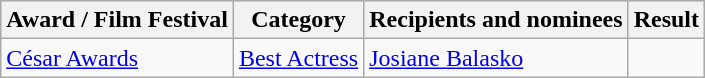<table class="wikitable plainrowheaders sortable">
<tr style="background:#ccc; text-align:center;">
<th scope="col">Award / Film Festival</th>
<th scope="col">Category</th>
<th scope="col">Recipients and nominees</th>
<th scope="col">Result</th>
</tr>
<tr>
<td><a href='#'>César Awards</a></td>
<td><a href='#'>Best Actress</a></td>
<td><a href='#'>Josiane Balasko</a></td>
<td></td>
</tr>
</table>
